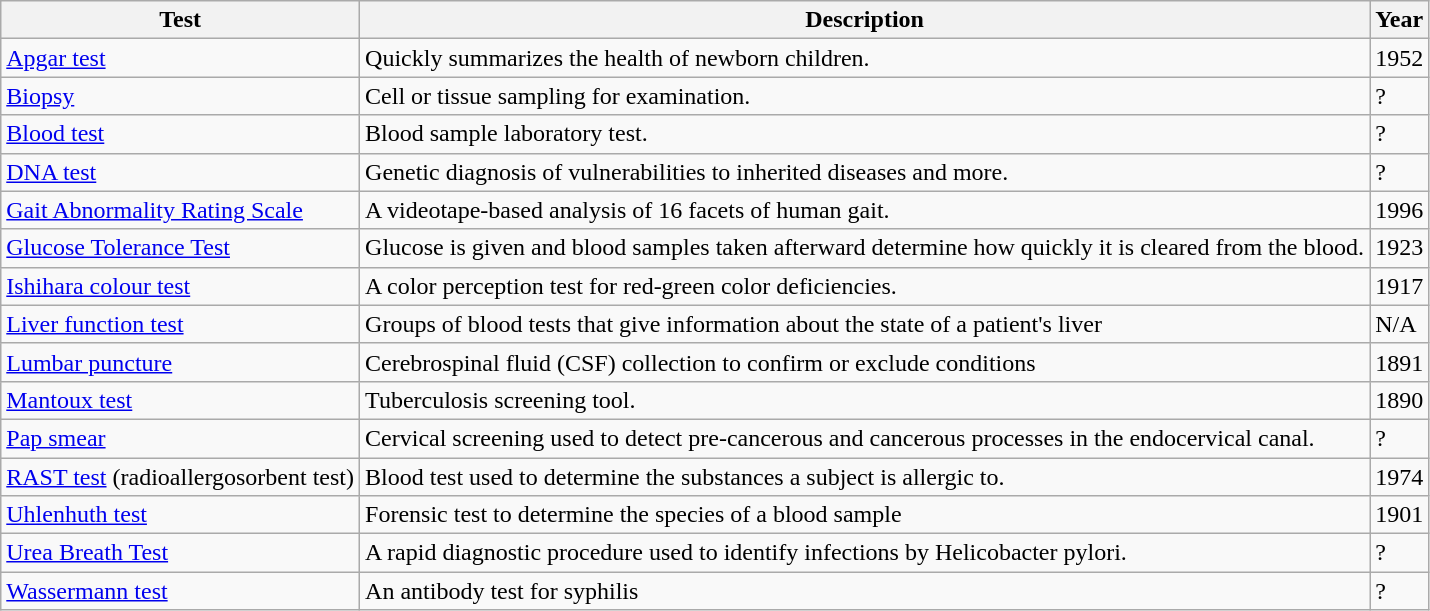<table class="wikitable sortable">
<tr>
<th>Test</th>
<th>Description</th>
<th>Year</th>
</tr>
<tr>
<td><a href='#'>Apgar test</a></td>
<td>Quickly summarizes the health of newborn children.</td>
<td>1952</td>
</tr>
<tr>
<td><a href='#'>Biopsy</a></td>
<td>Cell or tissue sampling  for examination.</td>
<td>?</td>
</tr>
<tr>
<td><a href='#'>Blood test</a></td>
<td>Blood sample laboratory test.</td>
<td>?</td>
</tr>
<tr>
<td><a href='#'>DNA test</a></td>
<td>Genetic diagnosis of vulnerabilities to inherited diseases and more.</td>
<td>?</td>
</tr>
<tr>
<td><a href='#'>Gait Abnormality Rating Scale</a></td>
<td>A videotape-based analysis of 16 facets of human gait.</td>
<td>1996</td>
</tr>
<tr>
<td><a href='#'>Glucose Tolerance Test</a></td>
<td>Glucose is given and blood samples taken afterward determine how quickly it is cleared from the blood.</td>
<td>1923</td>
</tr>
<tr>
<td><a href='#'>Ishihara colour test</a></td>
<td>A color perception test for red-green color deficiencies.</td>
<td>1917</td>
</tr>
<tr>
<td><a href='#'>Liver function test</a></td>
<td>Groups of blood tests that give information about the state of a patient's liver</td>
<td>N/A</td>
</tr>
<tr>
<td><a href='#'>Lumbar puncture</a></td>
<td>Cerebrospinal fluid (CSF) collection to confirm or exclude conditions</td>
<td>1891</td>
</tr>
<tr>
<td><a href='#'>Mantoux test</a></td>
<td>Tuberculosis screening tool.</td>
<td>1890</td>
</tr>
<tr>
<td><a href='#'>Pap smear</a></td>
<td>Cervical screening used to detect pre-cancerous and cancerous processes in the endocervical canal.</td>
<td>?</td>
</tr>
<tr>
<td><a href='#'>RAST test</a> (radioallergosorbent test)</td>
<td>Blood test used to determine the substances a subject is allergic to.</td>
<td>1974</td>
</tr>
<tr>
<td><a href='#'>Uhlenhuth test</a></td>
<td>Forensic test to determine the species of a blood sample</td>
<td>1901</td>
</tr>
<tr>
<td><a href='#'>Urea Breath Test</a></td>
<td>A rapid diagnostic procedure used to identify infections by Helicobacter pylori.</td>
<td>?</td>
</tr>
<tr>
<td><a href='#'>Wassermann test</a></td>
<td>An antibody test for syphilis</td>
<td>?</td>
</tr>
</table>
